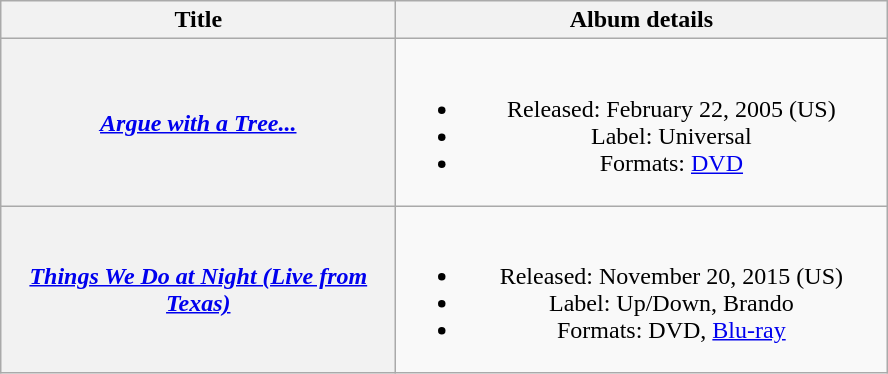<table class="wikitable plainrowheaders" style="text-align:center;">
<tr>
<th scope="col" style="width:16em;">Title</th>
<th scope="col" style="width:20em;">Album details</th>
</tr>
<tr>
<th scope="row"><em><a href='#'>Argue with a Tree...</a></em></th>
<td><br><ul><li>Released: February 22, 2005 <span>(US)</span></li><li>Label: Universal</li><li>Formats: <a href='#'>DVD</a></li></ul></td>
</tr>
<tr>
<th scope="row"><em><a href='#'>Things We Do at Night (Live from Texas)</a></em></th>
<td><br><ul><li>Released: November 20, 2015 <span>(US)</span></li><li>Label: Up/Down, Brando</li><li>Formats: DVD, <a href='#'>Blu-ray</a></li></ul></td>
</tr>
</table>
